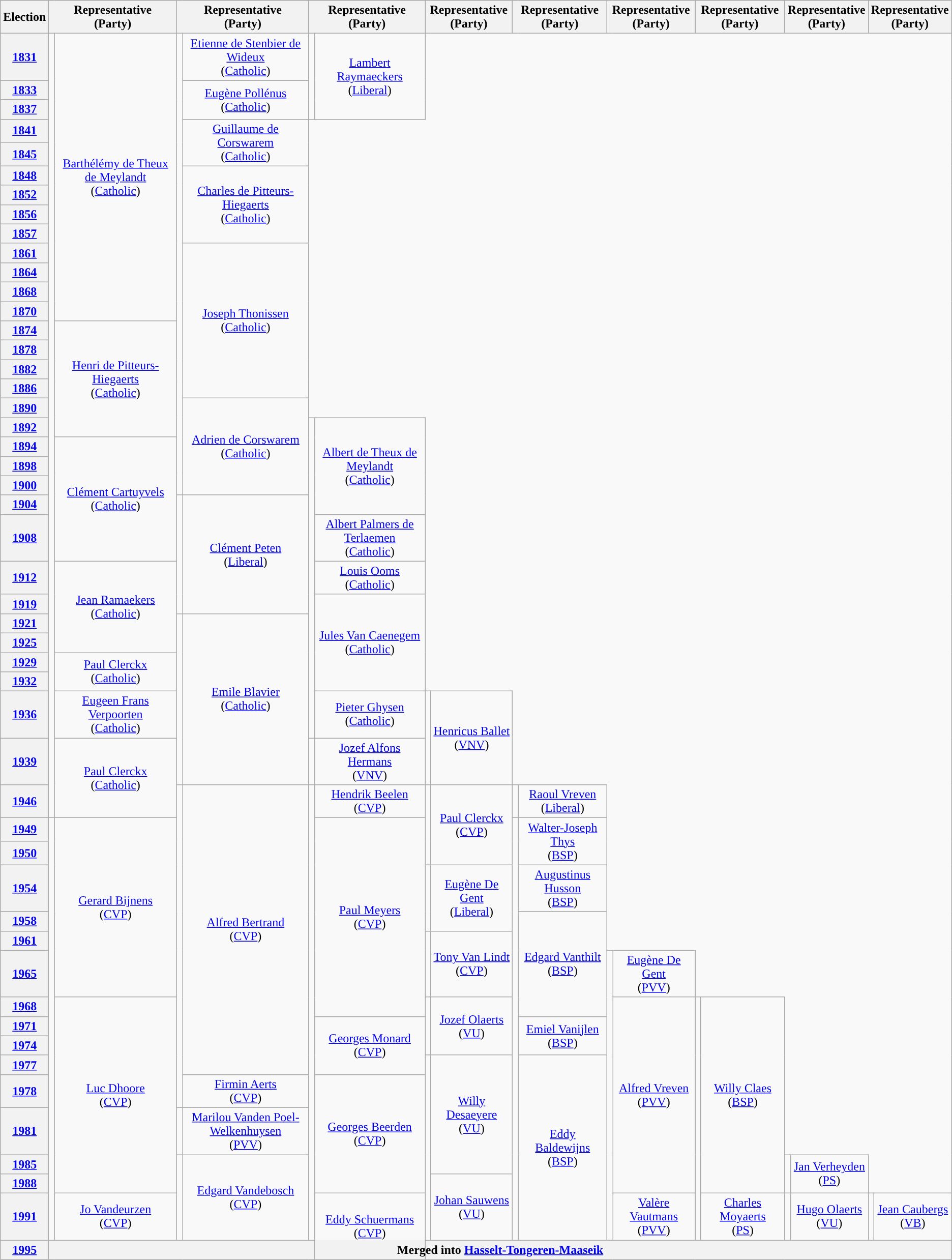<table class="wikitable" style="text-align:center">
<tr>
<th>Election</th>
<th colspan=2>Representative<br>(Party)</th>
<th colspan=2>Representative<br>(Party)</th>
<th colspan=2>Representative<br>(Party)</th>
<th colspan=2>Representative<br>(Party)</th>
<th colspan=2>Representative<br>(Party)</th>
<th colspan=2>Representative<br>(Party)</th>
<th colspan=2>Representative<br>(Party)</th>
<th colspan=2>Representative<br>(Party)</th>
<th colspan=2>Representative<br>(Party)</th>
</tr>
<tr>
<th><a href='#'>1831</a></th>
<td rowspan=33; style="background-color: "></td>
<td rowspan=13><a href='#'>Barthélémy de Theux de Meylandt</a><br>(<a href='#'>Catholic</a>)</td>
<td rowspan=22; style="background-color: "></td>
<td rowspan=1><a href='#'>Etienne de Stenbier de Wideux</a><br>(<a href='#'>Catholic</a>)</td>
<td rowspan=3; style="background-color: "></td>
<td rowspan=3><a href='#'>Lambert Raymaeckers</a><br>(<a href='#'>Liberal</a>)</td>
</tr>
<tr>
<th><a href='#'>1833</a></th>
<td rowspan=2><a href='#'>Eugène Pollénus</a><br>(<a href='#'>Catholic</a>)</td>
</tr>
<tr>
<th><a href='#'>1837</a></th>
</tr>
<tr>
<th><a href='#'>1841</a></th>
<td rowspan=2><a href='#'>Guillaume de Corswarem</a><br>(<a href='#'>Catholic</a>)</td>
</tr>
<tr>
<th><a href='#'>1845</a></th>
</tr>
<tr>
<th><a href='#'>1848</a></th>
<td rowspan=4><a href='#'>Charles de Pitteurs-Hiegaerts</a><br>(<a href='#'>Catholic</a>)</td>
</tr>
<tr>
<th><a href='#'>1852</a></th>
</tr>
<tr>
<th><a href='#'>1856</a></th>
</tr>
<tr>
<th><a href='#'>1857</a></th>
</tr>
<tr>
<th><a href='#'>1861</a></th>
<td rowspan=8><a href='#'>Joseph Thonissen</a><br>(<a href='#'>Catholic</a>)</td>
</tr>
<tr>
<th><a href='#'>1864</a></th>
</tr>
<tr>
<th><a href='#'>1868</a></th>
</tr>
<tr>
<th><a href='#'>1870</a></th>
</tr>
<tr>
<th><a href='#'>1874</a></th>
<td rowspan=6><a href='#'>Henri de Pitteurs-Hiegaerts</a><br>(<a href='#'>Catholic</a>)</td>
</tr>
<tr>
<th><a href='#'>1878</a></th>
</tr>
<tr>
<th><a href='#'>1882</a></th>
</tr>
<tr>
<th><a href='#'>1886</a></th>
</tr>
<tr>
<th><a href='#'>1890</a></th>
<td rowspan=5><a href='#'>Adrien de Corswarem</a><br>(<a href='#'>Catholic</a>)</td>
</tr>
<tr>
<th><a href='#'>1892</a></th>
<td rowspan=13; style="background-color: "></td>
<td rowspan=5><a href='#'>Albert de Theux de Meylandt</a><br>(<a href='#'>Catholic</a>)</td>
</tr>
<tr>
<th><a href='#'>1894</a></th>
<td rowspan=5><a href='#'>Clément Cartuyvels</a><br>(<a href='#'>Catholic</a>)</td>
</tr>
<tr>
<th><a href='#'>1898</a></th>
</tr>
<tr>
<th><a href='#'>1900</a></th>
</tr>
<tr>
<th><a href='#'>1904</a></th>
<td rowspan=4; style="background-color: "></td>
<td rowspan=4><a href='#'>Clément Peten</a><br>(<a href='#'>Liberal</a>)</td>
</tr>
<tr>
<th><a href='#'>1908</a></th>
<td rowspan=1><a href='#'>Albert Palmers de Terlaemen</a><br>(<a href='#'>Catholic</a>)</td>
</tr>
<tr>
<th><a href='#'>1912</a></th>
<td rowspan=4><a href='#'>Jean Ramaekers</a><br>(<a href='#'>Catholic</a>)</td>
<td rowspan=1><a href='#'>Louis Ooms</a><br>(<a href='#'>Catholic</a>)</td>
</tr>
<tr>
<th><a href='#'>1919</a></th>
<td rowspan=5><a href='#'>Jules Van Caenegem</a><br>(<a href='#'>Catholic</a>)</td>
</tr>
<tr>
<th><a href='#'>1921</a></th>
<td rowspan=6; style="background-color: "></td>
<td rowspan=6><a href='#'>Emile Blavier</a><br>(<a href='#'>Catholic</a>)</td>
</tr>
<tr>
<th><a href='#'>1925</a></th>
</tr>
<tr>
<th><a href='#'>1929</a></th>
<td rowspan=2><a href='#'>Paul Clerckx</a><br>(<a href='#'>Catholic</a>)</td>
</tr>
<tr>
<th><a href='#'>1932</a></th>
</tr>
<tr>
<th><a href='#'>1936</a></th>
<td rowspan=1><a href='#'>Eugeen Frans Verpoorten</a><br>(<a href='#'>Catholic</a>)</td>
<td rowspan=1><a href='#'>Pieter Ghysen</a><br>(<a href='#'>Catholic</a>)</td>
<td rowspan=2; style="background-color: "></td>
<td rowspan=2><a href='#'>Henricus Ballet</a><br>(<a href='#'>VNV</a>)</td>
</tr>
<tr>
<th><a href='#'>1939</a></th>
<td rowspan=2><a href='#'>Paul Clerckx</a><br>(<a href='#'>Catholic</a>)</td>
<td rowspan=1; style="background-color: "></td>
<td rowspan=1><a href='#'>Jozef Alfons Hermans</a><br>(<a href='#'>VNV</a>)</td>
</tr>
<tr>
<th><a href='#'>1946</a></th>
<td rowspan=12; style="background-color: "></td>
<td rowspan=11><a href='#'>Alfred Bertrand</a><br>(<a href='#'>CVP</a>)</td>
<td rowspan=16; style="background-color: "></td>
<td rowspan=1><a href='#'>Hendrik Beelen</a><br>(<a href='#'>CVP</a>)</td>
<td rowspan=3; style="background-color: "></td>
<td rowspan=3><a href='#'>Paul Clerckx</a><br>(<a href='#'>CVP</a>)</td>
<td rowspan=1; style="background-color: "></td>
<td rowspan=1><a href='#'>Raoul Vreven</a><br>(<a href='#'>Liberal</a>)</td>
</tr>
<tr>
<th><a href='#'>1949</a></th>
<td rowspan=15; style="background-color: "></td>
<td rowspan=6><a href='#'>Gerard Bijnens</a><br>(<a href='#'>CVP</a>)</td>
<td rowspan=7><a href='#'>Paul Meyers</a><br>(<a href='#'>CVP</a>)</td>
<td rowspan=15; style="background-color: "></td>
<td rowspan=2><a href='#'>Walter-Joseph Thys</a><br>(<a href='#'>BSP</a>)</td>
</tr>
<tr>
<th><a href='#'>1950</a></th>
</tr>
<tr>
<th><a href='#'>1954</a></th>
<td rowspan=2; style="background-color: "></td>
<td rowspan=2><a href='#'>Eugène De Gent</a><br>(<a href='#'>Liberal</a>)</td>
<td rowspan=1><a href='#'>Augustinus Husson</a><br>(<a href='#'>BSP</a>)</td>
</tr>
<tr>
<th><a href='#'>1958</a></th>
<td rowspan=4><a href='#'>Edgard Vanthilt</a><br>(<a href='#'>BSP</a>)</td>
</tr>
<tr>
<th><a href='#'>1961</a></th>
<td rowspan=2; style="background-color: "></td>
<td rowspan=2><a href='#'>Tony Van Lindt</a><br>(<a href='#'>CVP</a>)</td>
</tr>
<tr>
<th><a href='#'>1965</a></th>
<td rowspan=10; style="background-color: "></td>
<td rowspan=1><a href='#'>Eugène De Gent</a><br>(<a href='#'>PVV</a>)</td>
</tr>
<tr>
<th><a href='#'>1968</a></th>
<td rowspan=8><a href='#'>Luc Dhoore</a><br>(<a href='#'>CVP</a>)</td>
<td rowspan=3; style="background-color: "></td>
<td rowspan=3><a href='#'>Jozef Olaerts</a><br>(<a href='#'>VU</a>)</td>
<td rowspan=8><a href='#'>Alfred Vreven</a><br>(<a href='#'>PVV</a>)</td>
<td rowspan=9; style="background-color: "></td>
<td rowspan=8><a href='#'>Willy Claes</a><br>(<a href='#'>BSP</a>)</td>
</tr>
<tr>
<th><a href='#'>1971</a></th>
<td rowspan=3><a href='#'>Georges Monard</a><br>(<a href='#'>CVP</a>)</td>
<td rowspan=2><a href='#'>Emiel Vanijlen</a><br>(<a href='#'>BSP</a>)</td>
</tr>
<tr>
<th><a href='#'>1974</a></th>
</tr>
<tr>
<th><a href='#'>1977</a></th>
<td rowspan=6; style="background-color: "></td>
<td rowspan=4><a href='#'>Willy Desaeyere</a><br>(<a href='#'>VU</a>)</td>
<td rowspan=6><a href='#'>Eddy Baldewijns</a><br>(<a href='#'>BSP</a>)</td>
</tr>
<tr>
<th><a href='#'>1978</a></th>
<td rowspan=1><a href='#'>Firmin Aerts</a><br>(<a href='#'>CVP</a>)</td>
<td rowspan=4><a href='#'>Georges Beerden</a><br>(<a href='#'>CVP</a>)</td>
</tr>
<tr>
<th><a href='#'>1981</a></th>
<td rowspan=1; style="background-color: "></td>
<td rowspan=1><a href='#'>Marilou Vanden Poel-Welkenhuysen</a><br>(<a href='#'>PVV</a>)</td>
</tr>
<tr>
<th><a href='#'>1985</a></th>
<td rowspan=3; style="background-color: "></td>
<td rowspan=3><a href='#'>Edgard Vandebosch</a><br>(<a href='#'>CVP</a>)</td>
<td rowspan=2; style="background-color: "></td>
<td rowspan=2><a href='#'>Jan Verheyden</a><br>(<a href='#'>PS</a>)</td>
</tr>
<tr>
<th><a href='#'>1988</a></th>
<td rowspan=2><a href='#'>Johan Sauwens</a><br>(<a href='#'>VU</a>)</td>
</tr>
<tr>
<th><a href='#'>1991</a></th>
<td rowspan=1><a href='#'>Jo Vandeurzen</a><br>(<a href='#'>CVP</a>)</td>
<td rowspan=2><a href='#'>Eddy Schuermans</a><br>(<a href='#'>CVP</a>)</td>
<td rowspan=1><a href='#'>Valère Vautmans</a><br>(<a href='#'>PVV</a>)</td>
<td rowspan=1><a href='#'>Charles Moyaerts</a><br>(<a href='#'>PS</a>)</td>
<td rowspan=1; style="background-color: "></td>
<td rowspan=1><a href='#'>Hugo Olaerts</a><br>(<a href='#'>VU</a>)</td>
<td rowspan=1; style="background-color: "></td>
<td rowspan=1><a href='#'>Jean Caubergs</a><br>(<a href='#'>VB</a>)</td>
</tr>
<tr>
<th><a href='#'>1995</a></th>
<th colspan=18>Merged into <a href='#'>Hasselt-Tongeren-Maaseik</a></th>
</tr>
</table>
